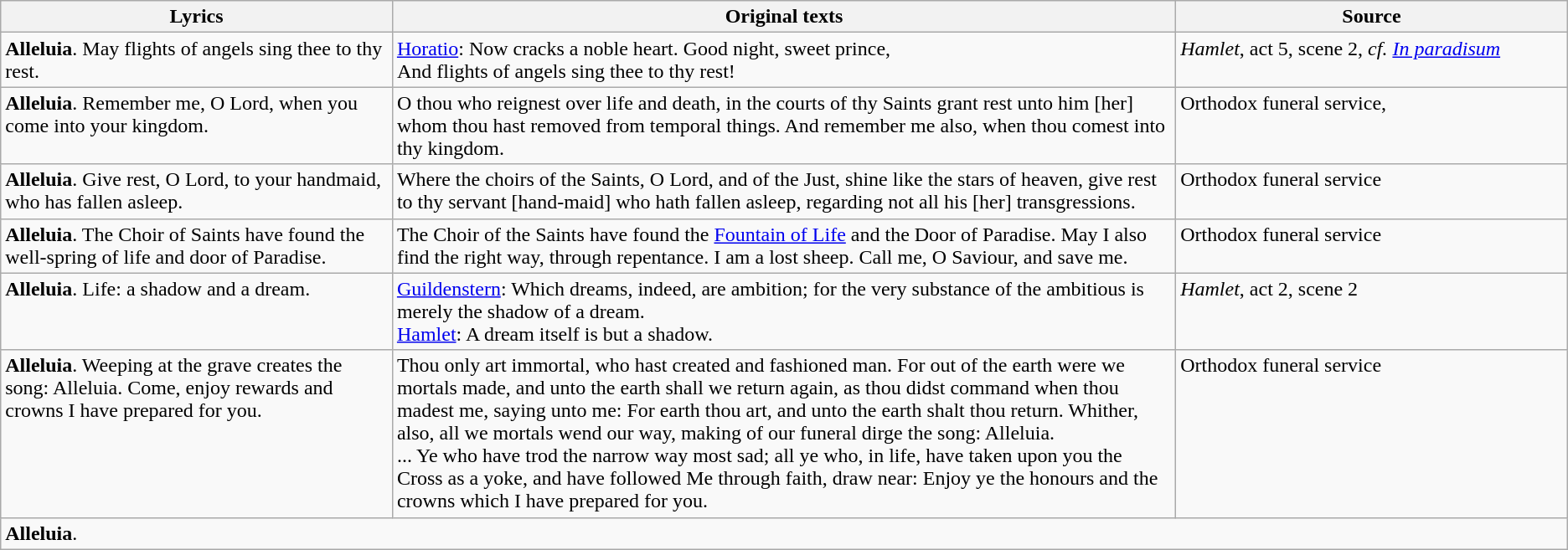<table class=wikitable>
<tr>
<th width=25%>Lyrics</th>
<th width=50%>Original texts</th>
<th width=25%>Source</th>
</tr>
<tr valign=top>
<td><strong>Alleluia</strong>. May flights of angels sing thee to thy rest.</td>
<td><a href='#'>Horatio</a>: Now cracks a noble heart. Good night, sweet prince,<br>And flights of angels sing thee to thy rest!</td>
<td><em>Hamlet</em>, act 5, scene 2, <em>cf.</em> <em><a href='#'>In paradisum</a></em></td>
</tr>
<tr valign=top>
<td><strong>Alleluia</strong>. Remember me, O Lord, when you come into your kingdom.</td>
<td>O thou who reignest over life and death, in the courts of thy Saints grant rest unto him [her] whom thou hast removed from temporal things. And remember me also, when thou comest into thy kingdom.</td>
<td>Orthodox funeral service, </td>
</tr>
<tr valign=top>
<td><strong>Alleluia</strong>. Give rest, O Lord, to your handmaid, who has fallen asleep.</td>
<td>Where the choirs of the Saints, O Lord, and of the Just, shine like the stars of heaven, give rest to thy servant [hand-maid] who hath fallen asleep, regarding not all his [her] transgressions.</td>
<td>Orthodox funeral service</td>
</tr>
<tr valign=top>
<td><strong>Alleluia</strong>. The Choir of Saints have found the well-spring of life and door of Paradise.</td>
<td>The Choir of the Saints have found the <a href='#'>Fountain of Life</a> and the Door of Paradise. May I also find the right way, through repentance. I am a lost sheep. Call me, O Saviour, and save me.</td>
<td>Orthodox funeral service</td>
</tr>
<tr valign=top>
<td><strong>Alleluia</strong>. Life: a shadow and a dream.</td>
<td><a href='#'>Guildenstern</a>: Which dreams, indeed, are ambition; for the very substance of the ambitious is merely the shadow of a dream.<br><a href='#'>Hamlet</a>: A dream itself is but a shadow.</td>
<td><em>Hamlet</em>, act 2, scene 2</td>
</tr>
<tr valign=top>
<td><strong>Alleluia</strong>. Weeping at the grave creates the song: Alleluia. Come, enjoy rewards and crowns I have prepared for you.</td>
<td>Thou only art immortal, who hast created and fashioned man. For out of the earth were we mortals made, and unto the earth shall we return again, as thou didst command when thou madest me, saying unto me: For earth thou art, and unto the earth shalt thou return. Whither, also, all we mortals wend our way, making of our funeral dirge the song: Alleluia.<br>...
Ye who have trod the narrow way most sad; all ye who, in life, have taken upon you the Cross as a yoke, and have followed Me through faith, draw near: Enjoy ye the honours and the crowns which I have prepared for you.</td>
<td>Orthodox funeral service</td>
</tr>
<tr valign=top>
<td colspan=3><strong>Alleluia</strong>.</td>
</tr>
</table>
